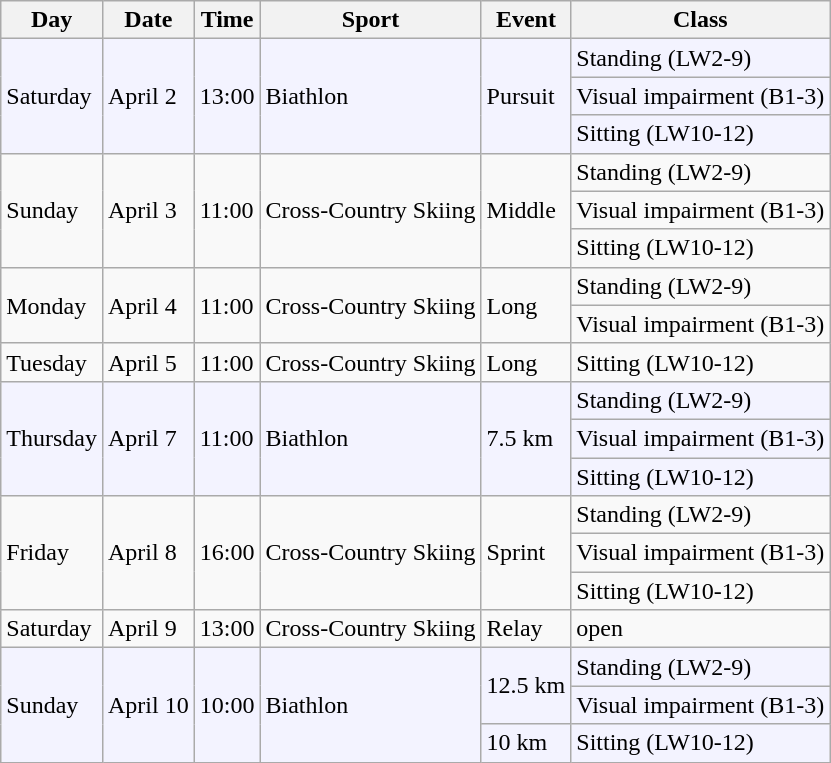<table class="wikitable">
<tr>
<th>Day</th>
<th>Date</th>
<th>Time</th>
<th>Sport</th>
<th>Event</th>
<th>Class</th>
</tr>
<tr style="background:#F3F3FF;">
<td rowspan="3">Saturday</td>
<td rowspan="3">April 2</td>
<td rowspan="3">13:00</td>
<td rowspan="3">Biathlon</td>
<td rowspan="3">Pursuit</td>
<td>Standing (LW2-9)</td>
</tr>
<tr style="background:#F3F3FF;">
<td>Visual impairment (B1-3)</td>
</tr>
<tr style="background:#F3F3FF;">
<td>Sitting (LW10-12)</td>
</tr>
<tr>
<td rowspan="3">Sunday</td>
<td rowspan="3">April 3</td>
<td rowspan="3">11:00</td>
<td rowspan="3">Cross-Country Skiing</td>
<td rowspan="3">Middle</td>
<td>Standing (LW2-9)</td>
</tr>
<tr>
<td>Visual impairment (B1-3)</td>
</tr>
<tr>
<td>Sitting (LW10-12)</td>
</tr>
<tr>
<td rowspan="2">Monday</td>
<td rowspan="2">April 4</td>
<td rowspan="2">11:00</td>
<td rowspan="2">Cross-Country Skiing</td>
<td rowspan="2">Long</td>
<td>Standing (LW2-9)</td>
</tr>
<tr>
<td>Visual impairment (B1-3)</td>
</tr>
<tr>
<td>Tuesday</td>
<td>April 5</td>
<td>11:00</td>
<td>Cross-Country Skiing</td>
<td>Long</td>
<td>Sitting (LW10-12)</td>
</tr>
<tr style="background:#F3F3FF;">
<td rowspan="3">Thursday</td>
<td rowspan="3">April 7</td>
<td rowspan="3">11:00</td>
<td rowspan="3">Biathlon</td>
<td rowspan="3">7.5 km</td>
<td>Standing (LW2-9)</td>
</tr>
<tr style="background:#F3F3FF;">
<td>Visual impairment (B1-3)</td>
</tr>
<tr style="background:#F3F3FF;">
<td>Sitting (LW10-12)</td>
</tr>
<tr>
<td rowspan="3">Friday</td>
<td rowspan="3">April 8</td>
<td rowspan="3">16:00</td>
<td rowspan="3">Cross-Country Skiing</td>
<td rowspan="3">Sprint</td>
<td>Standing (LW2-9)</td>
</tr>
<tr>
<td>Visual impairment (B1-3)</td>
</tr>
<tr>
<td>Sitting (LW10-12)</td>
</tr>
<tr>
<td>Saturday</td>
<td>April 9</td>
<td>13:00</td>
<td>Cross-Country Skiing</td>
<td>Relay</td>
<td>open</td>
</tr>
<tr style="background:#F3F3FF;">
<td rowspan="3">Sunday</td>
<td rowspan="3">April 10</td>
<td rowspan="3">10:00</td>
<td rowspan="3">Biathlon</td>
<td rowspan="2">12.5 km</td>
<td>Standing (LW2-9)</td>
</tr>
<tr style="background:#F3F3FF;">
<td>Visual impairment (B1-3)</td>
</tr>
<tr style="background:#F3F3FF;">
<td rowspan="1">10 km</td>
<td>Sitting (LW10-12)</td>
</tr>
</table>
